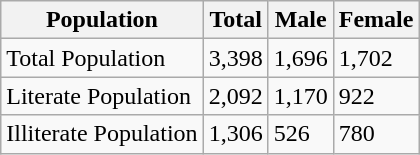<table class="wikitable">
<tr>
<th>Population</th>
<th>Total</th>
<th>Male</th>
<th>Female</th>
</tr>
<tr>
<td>Total Population</td>
<td>3,398</td>
<td>1,696</td>
<td>1,702</td>
</tr>
<tr>
<td>Literate Population</td>
<td>2,092</td>
<td>1,170</td>
<td>922</td>
</tr>
<tr>
<td>Illiterate Population</td>
<td>1,306</td>
<td>526</td>
<td>780</td>
</tr>
</table>
